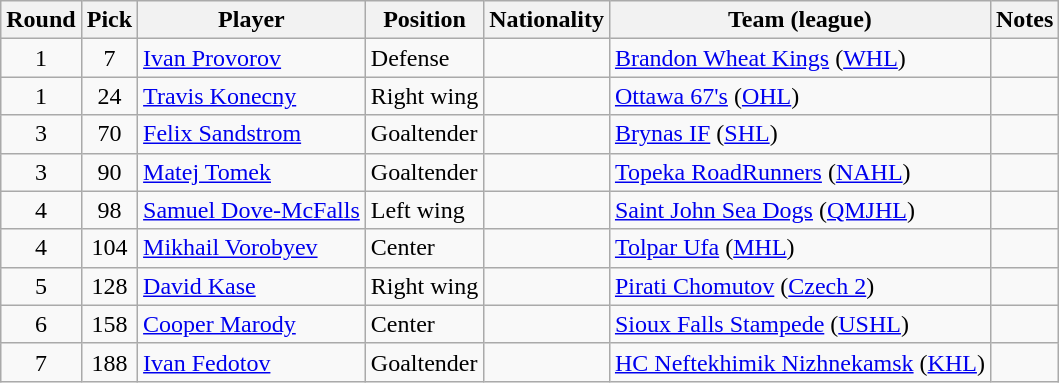<table class="wikitable">
<tr>
<th>Round</th>
<th>Pick</th>
<th>Player</th>
<th>Position</th>
<th>Nationality</th>
<th>Team (league)</th>
<th>Notes</th>
</tr>
<tr>
<td style="text-align:center">1</td>
<td style="text-align:center">7</td>
<td><a href='#'>Ivan Provorov</a></td>
<td>Defense</td>
<td></td>
<td><a href='#'>Brandon Wheat Kings</a> (<a href='#'>WHL</a>)</td>
<td></td>
</tr>
<tr>
<td style="text-align:center">1</td>
<td style="text-align:center">24</td>
<td><a href='#'>Travis Konecny</a></td>
<td>Right wing</td>
<td></td>
<td><a href='#'>Ottawa 67's</a> (<a href='#'>OHL</a>)</td>
<td></td>
</tr>
<tr>
<td style="text-align:center">3</td>
<td style="text-align:center">70</td>
<td><a href='#'>Felix Sandstrom</a></td>
<td>Goaltender</td>
<td></td>
<td><a href='#'>Brynas IF</a> (<a href='#'>SHL</a>)</td>
<td></td>
</tr>
<tr>
<td style="text-align:center">3</td>
<td style="text-align:center">90</td>
<td><a href='#'>Matej Tomek</a></td>
<td>Goaltender</td>
<td></td>
<td><a href='#'>Topeka RoadRunners</a> (<a href='#'>NAHL</a>)</td>
<td></td>
</tr>
<tr>
<td style="text-align:center">4</td>
<td style="text-align:center">98</td>
<td><a href='#'>Samuel Dove-McFalls</a></td>
<td>Left wing</td>
<td></td>
<td><a href='#'>Saint John Sea Dogs</a> (<a href='#'>QMJHL</a>)</td>
<td></td>
</tr>
<tr>
<td style="text-align:center">4</td>
<td style="text-align:center">104</td>
<td><a href='#'>Mikhail Vorobyev</a></td>
<td>Center</td>
<td></td>
<td><a href='#'>Tolpar Ufa</a> (<a href='#'>MHL</a>)</td>
<td></td>
</tr>
<tr>
<td style="text-align:center">5</td>
<td style="text-align:center">128</td>
<td><a href='#'>David Kase</a></td>
<td>Right wing</td>
<td></td>
<td><a href='#'>Pirati Chomutov</a> (<a href='#'>Czech 2</a>)</td>
<td></td>
</tr>
<tr>
<td style="text-align:center">6</td>
<td style="text-align:center">158</td>
<td><a href='#'>Cooper Marody</a></td>
<td>Center</td>
<td></td>
<td><a href='#'>Sioux Falls Stampede</a> (<a href='#'>USHL</a>)</td>
<td></td>
</tr>
<tr>
<td style="text-align:center">7</td>
<td style="text-align:center">188</td>
<td><a href='#'>Ivan Fedotov</a></td>
<td>Goaltender</td>
<td></td>
<td><a href='#'>HC Neftekhimik Nizhnekamsk</a> (<a href='#'>KHL</a>)</td>
<td></td>
</tr>
</table>
